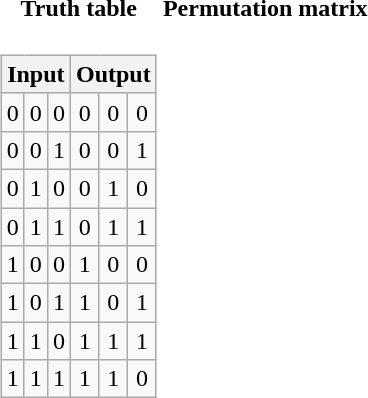<table style="text-align:center">
<tr>
<th>Truth table</th>
<th>Permutation matrix</th>
</tr>
<tr style="vertical-align:top">
<td><br><table class="wikitable" style="margin:0; text-align:center">
<tr>
<th colspan="3">Input</th>
<th colspan="3">Output</th>
</tr>
<tr>
<td>0</td>
<td>0</td>
<td>0</td>
<td>0</td>
<td>0</td>
<td>0</td>
</tr>
<tr>
<td>0</td>
<td>0</td>
<td>1</td>
<td>0</td>
<td>0</td>
<td>1</td>
</tr>
<tr>
<td>0</td>
<td>1</td>
<td>0</td>
<td>0</td>
<td>1</td>
<td>0</td>
</tr>
<tr>
<td>0</td>
<td>1</td>
<td>1</td>
<td>0</td>
<td>1</td>
<td>1</td>
</tr>
<tr>
<td>1</td>
<td>0</td>
<td>0</td>
<td>1</td>
<td>0</td>
<td>0</td>
</tr>
<tr>
<td>1</td>
<td>0</td>
<td>1</td>
<td>1</td>
<td>0</td>
<td>1</td>
</tr>
<tr>
<td>1</td>
<td>1</td>
<td>0</td>
<td>1</td>
<td>1</td>
<td>1</td>
</tr>
<tr>
<td>1</td>
<td>1</td>
<td>1</td>
<td>1</td>
<td>1</td>
<td>0</td>
</tr>
</table>
</td>
<td><br></td>
</tr>
</table>
